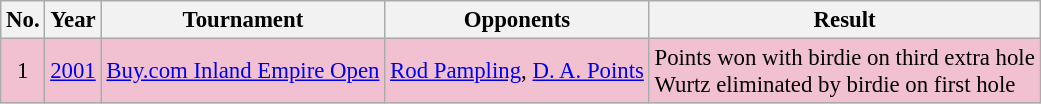<table class="wikitable" style="font-size:95%;">
<tr>
<th>No.</th>
<th>Year</th>
<th>Tournament</th>
<th>Opponents</th>
<th>Result</th>
</tr>
<tr style="background:#F2C1D1;">
<td align=center>1</td>
<td align=center><a href='#'>2001</a></td>
<td><a href='#'>Buy.com Inland Empire Open</a></td>
<td> <a href='#'>Rod Pampling</a>,  <a href='#'>D. A. Points</a></td>
<td>Points won with birdie on third extra hole<br>Wurtz eliminated by birdie on first hole</td>
</tr>
</table>
